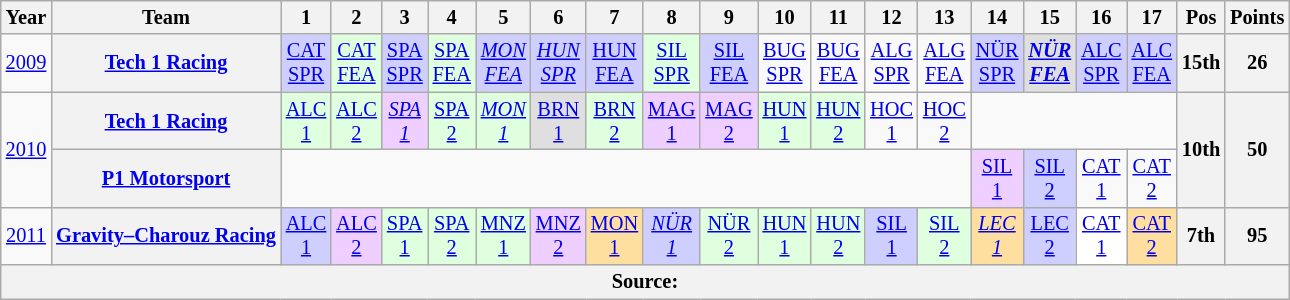<table class="wikitable" style="text-align:center; font-size:85%">
<tr>
<th>Year</th>
<th>Team</th>
<th>1</th>
<th>2</th>
<th>3</th>
<th>4</th>
<th>5</th>
<th>6</th>
<th>7</th>
<th>8</th>
<th>9</th>
<th>10</th>
<th>11</th>
<th>12</th>
<th>13</th>
<th>14</th>
<th>15</th>
<th>16</th>
<th>17</th>
<th>Pos</th>
<th>Points</th>
</tr>
<tr>
<td><a href='#'>2009</a></td>
<th nowrap><a href='#'>Tech 1 Racing</a></th>
<td style="background:#CFCFFF;"><a href='#'>CAT<br>SPR</a> <br></td>
<td style="background:#DFFFDF;"><a href='#'>CAT<br>FEA</a><br></td>
<td style="background:#CFCFFF;"><a href='#'>SPA<br>SPR</a><br></td>
<td style="background:#DFFFDF;"><a href='#'>SPA<br>FEA</a><br></td>
<td style="background:#CFCFFF;"><em><a href='#'>MON<br>FEA</a></em><br></td>
<td style="background:#CFCFFF;"><em><a href='#'>HUN<br>SPR</a></em><br></td>
<td style="background:#CFCFFF;"><a href='#'>HUN<br>FEA</a><br></td>
<td style="background:#DFFFDF;"><a href='#'>SIL<br>SPR</a><br></td>
<td style="background:#CFCFFF;"><a href='#'>SIL<br>FEA</a><br></td>
<td><a href='#'>BUG<br>SPR</a></td>
<td><a href='#'>BUG<br>FEA</a></td>
<td><a href='#'>ALG<br>SPR</a></td>
<td><a href='#'>ALG<br>FEA</a></td>
<td style="background:#CFCFFF;"><a href='#'>NÜR<br>SPR</a><br></td>
<td style="background:#DFDFDF;"><strong><em><a href='#'>NÜR<br>FEA</a></em></strong><br></td>
<td style="background:#CFCFFF;"><a href='#'>ALC<br>SPR</a><br></td>
<td style="background:#CFCFFF;"><a href='#'>ALC<br>FEA</a><br></td>
<th>15th</th>
<th>26</th>
</tr>
<tr>
<td rowspan=2><a href='#'>2010</a></td>
<th nowrap><a href='#'>Tech 1 Racing</a></th>
<td style="background:#DFFFDF;"><a href='#'>ALC<br>1</a><br></td>
<td style="background:#DFFFDF;"><a href='#'>ALC<br>2</a><br></td>
<td style="background:#EFCFFF;"><em><a href='#'>SPA<br>1</a></em><br></td>
<td style="background:#DFFFDF;"><a href='#'>SPA<br>2</a><br></td>
<td style="background:#DFFFDF;"><em><a href='#'>MON<br>1</a></em><br></td>
<td style="background:#DFDFDF;"><a href='#'>BRN<br>1</a><br></td>
<td style="background:#DFFFDF;"><a href='#'>BRN<br>2</a><br></td>
<td style="background:#EFCFFF;"><a href='#'>MAG<br>1</a><br></td>
<td style="background:#EFCFFF;"><a href='#'>MAG<br>2</a><br></td>
<td style="background:#DFFFDF;"><a href='#'>HUN<br>1</a><br></td>
<td style="background:#DFFFDF;"><a href='#'>HUN<br>2</a><br></td>
<td><a href='#'>HOC<br>1</a></td>
<td><a href='#'>HOC<br>2</a></td>
<td colspan=4></td>
<th rowspan=2>10th</th>
<th rowspan=2>50</th>
</tr>
<tr>
<th nowrap><a href='#'>P1 Motorsport</a></th>
<td colspan=13></td>
<td style="background:#EFCFFF;"><a href='#'>SIL<br>1</a><br></td>
<td style="background:#CFCFFF;"><a href='#'>SIL<br>2</a><br></td>
<td><a href='#'>CAT<br>1</a></td>
<td><a href='#'>CAT<br>2</a></td>
</tr>
<tr>
<td><a href='#'>2011</a></td>
<th nowrap><a href='#'>Gravity–Charouz Racing</a></th>
<td style="background:#CFCFFF;"><a href='#'>ALC<br>1</a><br></td>
<td style="background:#EFCFFF;"><a href='#'>ALC<br>2</a><br></td>
<td style="background:#DFFFDF;"><a href='#'>SPA<br>1</a><br></td>
<td style="background:#DFFFDF;"><a href='#'>SPA<br>2</a><br></td>
<td style="background:#DFFFDF;"><a href='#'>MNZ<br>1</a><br></td>
<td style="background:#EFCFFF;"><a href='#'>MNZ<br>2</a><br></td>
<td style="background:#FFDF9F;"><a href='#'>MON<br>1</a><br></td>
<td style="background:#CFCFFF;"><em><a href='#'>NÜR<br>1</a></em><br></td>
<td style="background:#DFFFDF;"><a href='#'>NÜR<br>2</a><br></td>
<td style="background:#DFFFDF;"><a href='#'>HUN<br>1</a><br></td>
<td style="background:#DFFFDF;"><a href='#'>HUN<br>2</a><br></td>
<td style="background:#CFCFFF;"><a href='#'>SIL<br>1</a><br></td>
<td style="background:#DFFFDF;"><a href='#'>SIL<br>2</a><br></td>
<td style="background:#FFDF9F;"><em><a href='#'>LEC<br>1</a></em><br></td>
<td style="background:#CFCFFF;"><a href='#'>LEC<br>2</a><br></td>
<td style="background:#FFFFFF;"><a href='#'>CAT<br>1</a><br></td>
<td style="background:#FFDF9F;"><a href='#'>CAT<br>2</a><br></td>
<th>7th</th>
<th>95</th>
</tr>
<tr>
<th colspan="21">Source:</th>
</tr>
</table>
